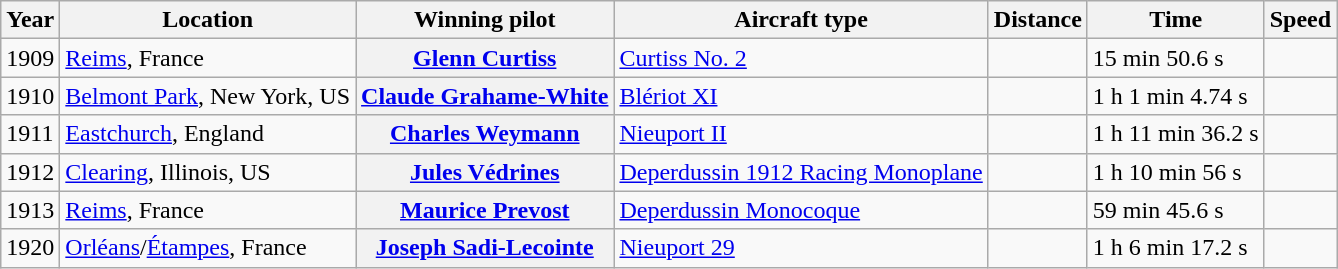<table class="wikitable plainrowheaders">
<tr>
<th scope=col>Year</th>
<th scope=col>Location</th>
<th scope=col>Winning pilot</th>
<th scope=col>Aircraft type</th>
<th scope=col>Distance</th>
<th scope=col>Time</th>
<th scope=col>Speed</th>
</tr>
<tr>
<td>1909</td>
<td><a href='#'>Reims</a>, France</td>
<th scope=row><a href='#'>Glenn Curtiss</a></th>
<td><a href='#'>Curtiss No. 2</a></td>
<td></td>
<td>15 min 50.6 s</td>
<td></td>
</tr>
<tr>
<td>1910</td>
<td><a href='#'>Belmont Park</a>, New York, US</td>
<th scope=row><a href='#'>Claude Grahame-White</a></th>
<td><a href='#'>Blériot XI</a></td>
<td></td>
<td>1 h 1 min 4.74 s</td>
<td></td>
</tr>
<tr>
<td>1911</td>
<td><a href='#'>Eastchurch</a>, England</td>
<th scope=row><a href='#'>Charles Weymann</a></th>
<td><a href='#'>Nieuport II</a></td>
<td></td>
<td>1 h 11 min 36.2 s</td>
<td></td>
</tr>
<tr>
<td>1912</td>
<td><a href='#'>Clearing</a>, Illinois, US</td>
<th scope=row><a href='#'>Jules Védrines</a></th>
<td><a href='#'>Deperdussin 1912 Racing Monoplane</a></td>
<td></td>
<td>1 h 10 min 56 s</td>
<td></td>
</tr>
<tr>
<td>1913</td>
<td><a href='#'>Reims</a>, France</td>
<th scope=row><a href='#'>Maurice Prevost</a></th>
<td><a href='#'>Deperdussin Monocoque</a></td>
<td></td>
<td>59 min 45.6 s</td>
<td></td>
</tr>
<tr>
<td>1920</td>
<td><a href='#'>Orléans</a>/<a href='#'>Étampes</a>, France</td>
<th scope=row><a href='#'>Joseph Sadi-Lecointe</a></th>
<td><a href='#'>Nieuport 29</a></td>
<td></td>
<td>1 h 6 min 17.2 s</td>
<td></td>
</tr>
</table>
